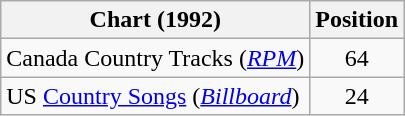<table class="wikitable sortable">
<tr>
<th scope="col">Chart (1992)</th>
<th scope="col">Position</th>
</tr>
<tr>
<td>Canada Country Tracks (<em><a href='#'>RPM</a></em>)</td>
<td align="center">64</td>
</tr>
<tr>
<td>US <a href='#'>Country Songs</a> (<em><a href='#'>Billboard</a></em>)</td>
<td align="center">24</td>
</tr>
</table>
